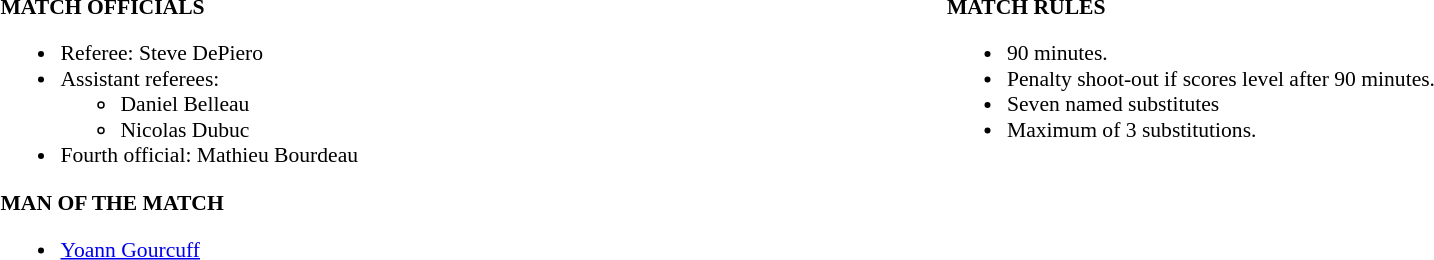<table width=100% style="font-size: 90%">
<tr>
<td width=50% valign=top><br><strong>MATCH OFFICIALS</strong><ul><li>Referee:  Steve DePiero</li><li>Assistant referees:<ul><li> Daniel Belleau</li><li> Nicolas Dubuc</li></ul></li><li>Fourth official:  Mathieu Bourdeau</li></ul><strong>MAN OF THE MATCH</strong><ul><li> <a href='#'>Yoann Gourcuff</a></li></ul></td>
<td width=50% valign=top><br><strong>MATCH RULES</strong><ul><li>90 minutes.</li><li>Penalty shoot-out if scores level after 90 minutes.</li><li>Seven named substitutes</li><li>Maximum of 3 substitutions.</li></ul></td>
</tr>
</table>
